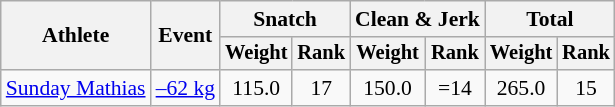<table class=wikitable style=font-size:90%;text-align:center>
<tr>
<th rowspan=2>Athlete</th>
<th rowspan=2>Event</th>
<th colspan=2>Snatch</th>
<th colspan=2>Clean & Jerk</th>
<th colspan=2>Total</th>
</tr>
<tr style=font-size:95%>
<th>Weight</th>
<th>Rank</th>
<th>Weight</th>
<th>Rank</th>
<th>Weight</th>
<th>Rank</th>
</tr>
<tr>
<td align=left><a href='#'>Sunday Mathias</a></td>
<td align=left><a href='#'>–62 kg</a></td>
<td>115.0</td>
<td>17</td>
<td>150.0</td>
<td>=14</td>
<td>265.0</td>
<td>15</td>
</tr>
</table>
